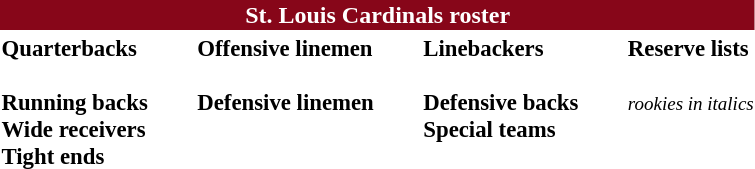<table class="toccolours" style="text-align: left;">
<tr>
<th colspan="9" style="background-color: #870619; color: white; text-align: center;"><strong>St. Louis Cardinals roster</strong></th>
</tr>
<tr>
<td style="font-size: 95%;" valign="top"><strong>Quarterbacks</strong><br>
<br><strong>Running backs</strong>






<br><strong>Wide receivers</strong>



<br><strong>Tight ends</strong>

</td>
<td style="width: 25px;"></td>
<td style="font-size: 95%;" valign="top"><strong>Offensive linemen</strong><br>






<br><strong>Defensive linemen</strong>





</td>
<td style="width: 25px;"></td>
<td style="font-size: 95%;" valign="top"><strong>Linebackers</strong><br>




<br><strong>Defensive backs</strong>






<br><strong>Special teams</strong>

</td>
<td style="width: 25px;"></td>
<td style="font-size: 95%;" valign="top"><strong>Reserve lists</strong><br>





<br><small><em>rookies in italics</em></small><br></td>
</tr>
<tr>
</tr>
</table>
